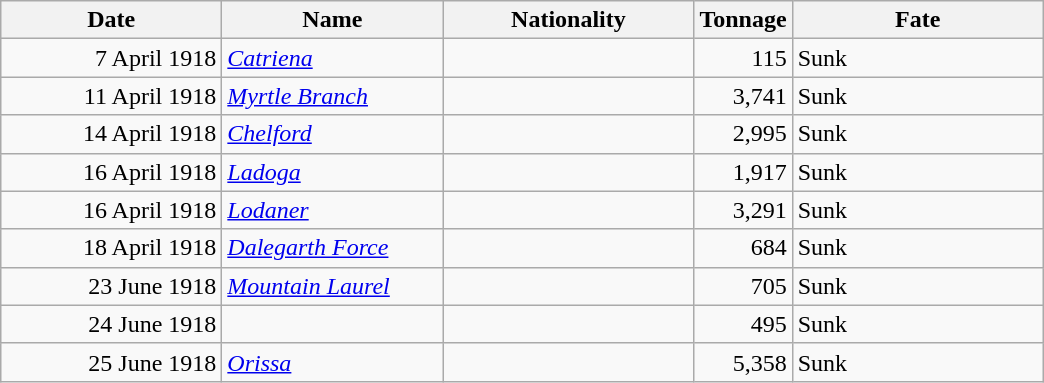<table class="wikitable sortable">
<tr>
<th width="140px">Date</th>
<th width="140px">Name</th>
<th width="160px">Nationality</th>
<th width="25px">Tonnage</th>
<th width="160px">Fate</th>
</tr>
<tr>
<td align="right">7 April 1918</td>
<td align="left"><a href='#'><em>Catriena</em></a></td>
<td align="left"></td>
<td align="right">115</td>
<td align="left">Sunk</td>
</tr>
<tr>
<td align="right">11 April 1918</td>
<td align="left"><a href='#'><em>Myrtle Branch</em></a></td>
<td align="left"></td>
<td align="right">3,741</td>
<td align="left">Sunk</td>
</tr>
<tr>
<td align="right">14 April 1918</td>
<td align="left"><a href='#'><em>Chelford</em></a></td>
<td align="left"></td>
<td align="right">2,995</td>
<td align="left">Sunk</td>
</tr>
<tr>
<td align="right">16 April 1918</td>
<td align="left"><a href='#'><em>Ladoga</em></a></td>
<td align="left"></td>
<td align="right">1,917</td>
<td align="left">Sunk</td>
</tr>
<tr>
<td align="right">16 April 1918</td>
<td align="left"><a href='#'><em>Lodaner</em></a></td>
<td align="left"></td>
<td align="right">3,291</td>
<td align="left">Sunk</td>
</tr>
<tr>
<td align="right">18 April 1918</td>
<td align="left"><a href='#'><em>Dalegarth Force</em></a></td>
<td align="left"></td>
<td align="right">684</td>
<td align="left">Sunk</td>
</tr>
<tr>
<td align="right">23 June 1918</td>
<td align="left"><a href='#'><em>Mountain Laurel</em></a></td>
<td align="left"></td>
<td align="right">705</td>
<td align="left">Sunk</td>
</tr>
<tr>
<td align="right">24 June 1918</td>
<td align="left"></td>
<td align="left"></td>
<td align="right">495</td>
<td align="left">Sunk</td>
</tr>
<tr>
<td align="right">25 June 1918</td>
<td align="left"><a href='#'><em>Orissa</em></a></td>
<td align="left"></td>
<td align="right">5,358</td>
<td align="left">Sunk</td>
</tr>
</table>
